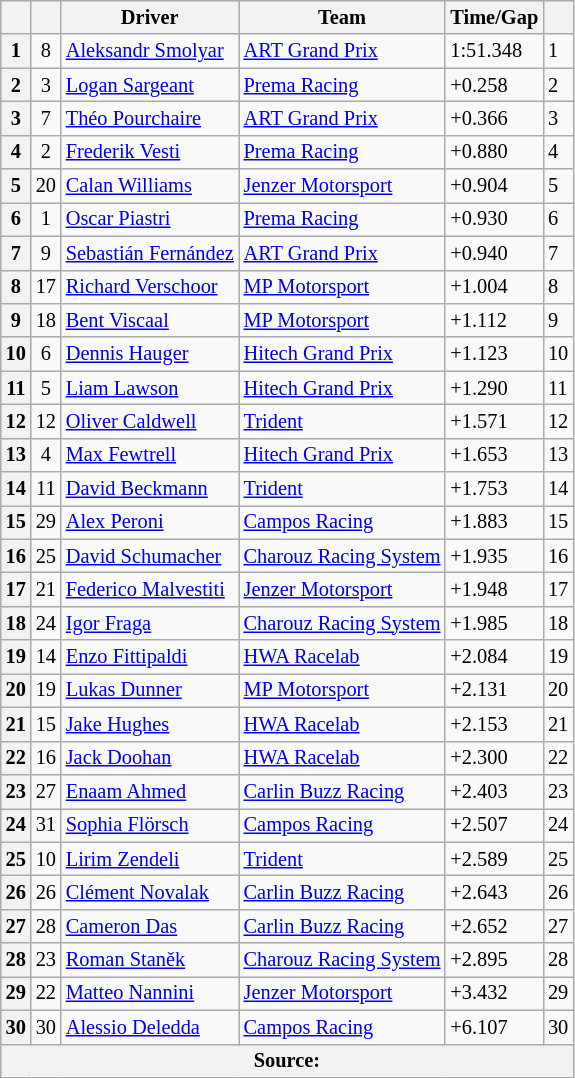<table class="wikitable" style="font-size:85%">
<tr>
<th></th>
<th></th>
<th>Driver</th>
<th>Team</th>
<th>Time/Gap</th>
<th></th>
</tr>
<tr>
<th>1</th>
<td align="center">8</td>
<td> <a href='#'>Aleksandr Smolyar</a></td>
<td><a href='#'>ART Grand Prix</a></td>
<td>1:51.348</td>
<td>1</td>
</tr>
<tr>
<th>2</th>
<td align="center">3</td>
<td> <a href='#'>Logan Sargeant</a></td>
<td><a href='#'>Prema Racing</a></td>
<td>+0.258</td>
<td>2</td>
</tr>
<tr>
<th>3</th>
<td align="center">7</td>
<td> <a href='#'>Théo Pourchaire</a></td>
<td><a href='#'>ART Grand Prix</a></td>
<td>+0.366</td>
<td>3</td>
</tr>
<tr>
<th>4</th>
<td align="center">2</td>
<td> <a href='#'>Frederik Vesti</a></td>
<td><a href='#'>Prema Racing</a></td>
<td>+0.880</td>
<td>4</td>
</tr>
<tr>
<th>5</th>
<td align="center">20</td>
<td> <a href='#'>Calan Williams</a></td>
<td><a href='#'>Jenzer Motorsport</a></td>
<td>+0.904</td>
<td>5</td>
</tr>
<tr>
<th>6</th>
<td align="center">1</td>
<td> <a href='#'>Oscar Piastri</a></td>
<td><a href='#'>Prema Racing</a></td>
<td>+0.930</td>
<td>6</td>
</tr>
<tr>
<th>7</th>
<td align="center">9</td>
<td> <a href='#'>Sebastián Fernández</a></td>
<td><a href='#'>ART Grand Prix</a></td>
<td>+0.940</td>
<td>7</td>
</tr>
<tr>
<th>8</th>
<td align="center">17</td>
<td> <a href='#'>Richard Verschoor</a></td>
<td><a href='#'>MP Motorsport</a></td>
<td>+1.004</td>
<td>8</td>
</tr>
<tr>
<th>9</th>
<td align="center">18</td>
<td> <a href='#'>Bent Viscaal</a></td>
<td><a href='#'>MP Motorsport</a></td>
<td>+1.112</td>
<td>9</td>
</tr>
<tr>
<th>10</th>
<td align="center">6</td>
<td> <a href='#'>Dennis Hauger</a></td>
<td><a href='#'>Hitech Grand Prix</a></td>
<td>+1.123</td>
<td>10</td>
</tr>
<tr>
<th>11</th>
<td align="center">5</td>
<td> <a href='#'>Liam Lawson</a></td>
<td><a href='#'>Hitech Grand Prix</a></td>
<td>+1.290</td>
<td>11</td>
</tr>
<tr>
<th>12</th>
<td align="center">12</td>
<td> <a href='#'>Oliver Caldwell</a></td>
<td><a href='#'>Trident</a></td>
<td>+1.571</td>
<td>12</td>
</tr>
<tr>
<th>13</th>
<td align="center">4</td>
<td> <a href='#'>Max Fewtrell</a></td>
<td><a href='#'>Hitech Grand Prix</a></td>
<td>+1.653</td>
<td>13</td>
</tr>
<tr>
<th>14</th>
<td align="center">11</td>
<td> <a href='#'>David Beckmann</a></td>
<td><a href='#'>Trident</a></td>
<td>+1.753</td>
<td>14</td>
</tr>
<tr>
<th>15</th>
<td align="center">29</td>
<td> <a href='#'>Alex Peroni</a></td>
<td><a href='#'>Campos Racing</a></td>
<td>+1.883</td>
<td>15</td>
</tr>
<tr>
<th>16</th>
<td align="center">25</td>
<td> <a href='#'>David Schumacher</a></td>
<td><a href='#'>Charouz Racing System</a></td>
<td>+1.935</td>
<td>16</td>
</tr>
<tr>
<th>17</th>
<td align="center">21</td>
<td> <a href='#'>Federico Malvestiti</a></td>
<td><a href='#'>Jenzer Motorsport</a></td>
<td>+1.948</td>
<td>17</td>
</tr>
<tr>
<th>18</th>
<td align="center">24</td>
<td> <a href='#'>Igor Fraga</a></td>
<td><a href='#'>Charouz Racing System</a></td>
<td>+1.985</td>
<td>18</td>
</tr>
<tr>
<th>19</th>
<td align="center">14</td>
<td> <a href='#'>Enzo Fittipaldi</a></td>
<td><a href='#'>HWA Racelab</a></td>
<td>+2.084</td>
<td>19</td>
</tr>
<tr>
<th>20</th>
<td align="center">19</td>
<td> <a href='#'>Lukas Dunner</a></td>
<td><a href='#'>MP Motorsport</a></td>
<td>+2.131</td>
<td>20</td>
</tr>
<tr>
<th>21</th>
<td align="center">15</td>
<td> <a href='#'>Jake Hughes</a></td>
<td><a href='#'>HWA Racelab</a></td>
<td>+2.153</td>
<td>21</td>
</tr>
<tr>
<th>22</th>
<td align="center">16</td>
<td> <a href='#'>Jack Doohan</a></td>
<td><a href='#'>HWA Racelab</a></td>
<td>+2.300</td>
<td>22</td>
</tr>
<tr>
<th>23</th>
<td align="center">27</td>
<td> <a href='#'>Enaam Ahmed</a></td>
<td><a href='#'>Carlin Buzz Racing</a></td>
<td>+2.403</td>
<td>23</td>
</tr>
<tr>
<th>24</th>
<td align="center">31</td>
<td> <a href='#'>Sophia Flörsch</a></td>
<td><a href='#'>Campos Racing</a></td>
<td>+2.507</td>
<td>24</td>
</tr>
<tr>
<th>25</th>
<td align="center">10</td>
<td> <a href='#'>Lirim Zendeli</a></td>
<td><a href='#'>Trident</a></td>
<td>+2.589</td>
<td>25</td>
</tr>
<tr>
<th>26</th>
<td align="center">26</td>
<td> <a href='#'>Clément Novalak</a></td>
<td><a href='#'>Carlin Buzz Racing</a></td>
<td>+2.643</td>
<td>26</td>
</tr>
<tr>
<th>27</th>
<td align="center">28</td>
<td> <a href='#'>Cameron Das</a></td>
<td><a href='#'>Carlin Buzz Racing</a></td>
<td>+2.652</td>
<td>27</td>
</tr>
<tr>
<th>28</th>
<td align="center">23</td>
<td> <a href='#'>Roman Staněk</a></td>
<td><a href='#'>Charouz Racing System</a></td>
<td>+2.895</td>
<td>28</td>
</tr>
<tr>
<th>29</th>
<td align="center">22</td>
<td> <a href='#'>Matteo Nannini</a></td>
<td><a href='#'>Jenzer Motorsport</a></td>
<td>+3.432</td>
<td>29</td>
</tr>
<tr>
<th>30</th>
<td align="center">30</td>
<td> <a href='#'>Alessio Deledda</a></td>
<td><a href='#'>Campos Racing</a></td>
<td>+6.107</td>
<td>30</td>
</tr>
<tr>
<th colspan="6">Source:</th>
</tr>
</table>
